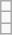<table class="wikitable">
<tr>
<td></td>
</tr>
<tr>
<td></td>
</tr>
<tr>
<td></td>
</tr>
</table>
